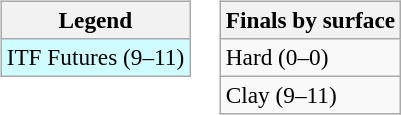<table>
<tr valign=top>
<td><br><table class="wikitable" style=font-size:97%>
<tr>
<th>Legend</th>
</tr>
<tr style="background:#cffcff;">
<td>ITF Futures (9–11)</td>
</tr>
</table>
</td>
<td><br><table class="wikitable" style=font-size:97%>
<tr>
<th>Finals by surface</th>
</tr>
<tr>
<td>Hard (0–0)</td>
</tr>
<tr>
<td>Clay (9–11)</td>
</tr>
</table>
</td>
</tr>
</table>
